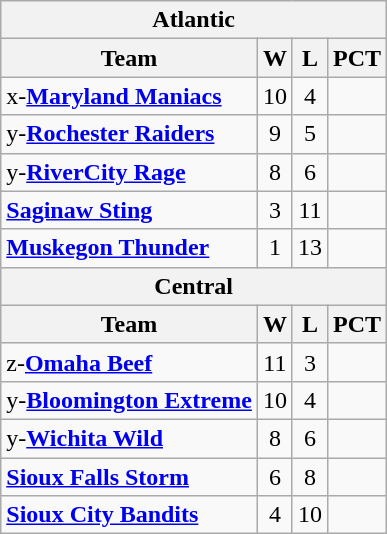<table class="wikitable" style="text-align:center">
<tr>
<th colspan=4>Atlantic</th>
</tr>
<tr>
<th>Team</th>
<th>W</th>
<th>L</th>
<th>PCT</th>
</tr>
<tr>
<td align=left>x-<strong><a href='#'>Maryland Maniacs</a></strong></td>
<td>10</td>
<td>4</td>
<td></td>
</tr>
<tr>
<td align=left>y-<strong><a href='#'>Rochester Raiders</a></strong></td>
<td>9</td>
<td>5</td>
<td></td>
</tr>
<tr>
<td align=left>y-<strong><a href='#'>RiverCity Rage</a></strong></td>
<td>8</td>
<td>6</td>
<td></td>
</tr>
<tr>
<td align=left><strong><a href='#'>Saginaw Sting</a></strong></td>
<td>3</td>
<td>11</td>
<td></td>
</tr>
<tr>
<td align=left><strong><a href='#'>Muskegon Thunder</a></strong></td>
<td>1</td>
<td>13</td>
<td></td>
</tr>
<tr>
<th colspan=4>Central</th>
</tr>
<tr>
<th>Team</th>
<th>W</th>
<th>L</th>
<th>PCT</th>
</tr>
<tr>
<td align=left>z-<strong><a href='#'>Omaha Beef</a></strong></td>
<td>11</td>
<td>3</td>
<td></td>
</tr>
<tr>
<td align=left>y-<strong><a href='#'>Bloomington Extreme</a></strong></td>
<td>10</td>
<td>4</td>
<td></td>
</tr>
<tr>
<td align=left>y-<strong><a href='#'>Wichita Wild</a></strong></td>
<td>8</td>
<td>6</td>
<td></td>
</tr>
<tr>
<td align=left><strong><a href='#'>Sioux Falls Storm</a></strong> </td>
<td>6</td>
<td>8</td>
<td></td>
</tr>
<tr>
<td align=left><strong><a href='#'>Sioux City Bandits</a></strong></td>
<td>4</td>
<td>10</td>
<td></td>
</tr>
</table>
